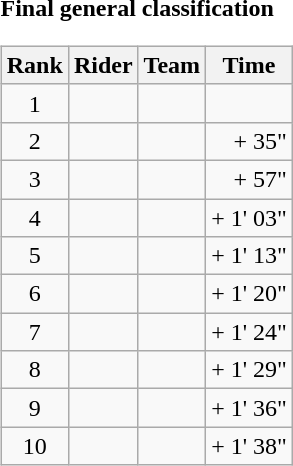<table>
<tr>
<td><strong>Final general classification</strong><br><table class="wikitable">
<tr>
<th scope="col">Rank</th>
<th scope="col">Rider</th>
<th scope="col">Team</th>
<th scope="col">Time</th>
</tr>
<tr>
<td style="text-align:center;">1</td>
<td> </td>
<td></td>
<td style="text-align:right;"></td>
</tr>
<tr>
<td style="text-align:center;">2</td>
<td> </td>
<td></td>
<td style="text-align:right;">+ 35"</td>
</tr>
<tr>
<td style="text-align:center;">3</td>
<td></td>
<td></td>
<td style="text-align:right;">+ 57"</td>
</tr>
<tr>
<td style="text-align:center;">4</td>
<td></td>
<td></td>
<td style="text-align:right;">+ 1' 03"</td>
</tr>
<tr>
<td style="text-align:center;">5</td>
<td></td>
<td></td>
<td style="text-align:right;">+ 1' 13"</td>
</tr>
<tr>
<td style="text-align:center;">6</td>
<td></td>
<td></td>
<td style="text-align:right;">+ 1' 20"</td>
</tr>
<tr>
<td style="text-align:center;">7</td>
<td></td>
<td></td>
<td style="text-align:right;">+ 1' 24"</td>
</tr>
<tr>
<td style="text-align:center;">8</td>
<td></td>
<td></td>
<td style="text-align:right;">+ 1' 29"</td>
</tr>
<tr>
<td style="text-align:center;">9</td>
<td> </td>
<td></td>
<td style="text-align:right;">+ 1' 36"</td>
</tr>
<tr>
<td style="text-align:center;">10</td>
<td></td>
<td></td>
<td style="text-align:right;">+ 1' 38"</td>
</tr>
</table>
</td>
</tr>
</table>
